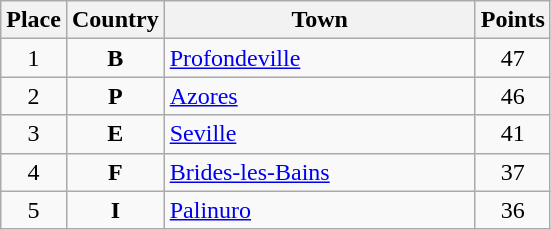<table class="wikitable" style="text-align;">
<tr>
<th width="25">Place</th>
<th width="25">Country</th>
<th width="200">Town</th>
<th width="25">Points</th>
</tr>
<tr>
<td align="center">1</td>
<td align="center"><strong>B</strong></td>
<td align="left"><a href='#'>Profondeville</a></td>
<td align="center">47</td>
</tr>
<tr>
<td align="center">2</td>
<td align="center"><strong>P</strong></td>
<td align="left"><a href='#'>Azores</a></td>
<td align="center">46</td>
</tr>
<tr>
<td align="center">3</td>
<td align="center"><strong>E</strong></td>
<td align="left"><a href='#'>Seville</a></td>
<td align="center">41</td>
</tr>
<tr>
<td align="center">4</td>
<td align="center"><strong>F</strong></td>
<td align="left"><a href='#'>Brides-les-Bains</a></td>
<td align="center">37</td>
</tr>
<tr>
<td align="center">5</td>
<td align="center"><strong>I</strong></td>
<td align="left"><a href='#'>Palinuro</a></td>
<td align="center">36</td>
</tr>
</table>
